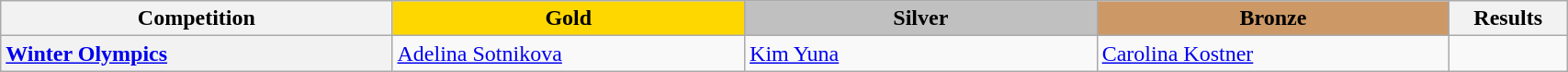<table class="wikitable unsortable" style="text-align:left; width:90%">
<tr>
<th scope="col" style="text-align:center; width:25%">Competition</th>
<td scope="col" style="text-align:center; width:22.5%; background:gold"><strong>Gold</strong></td>
<td scope="col" style="text-align:center; width:22.5%; background:silver"><strong>Silver</strong></td>
<td scope="col" style="text-align:center; width:22.5%; background:#c96"><strong>Bronze</strong></td>
<th scope="col" style="text-align:center; width:7.5%">Results</th>
</tr>
<tr>
<th scope="row" style="text-align:left"> <a href='#'>Winter Olympics</a></th>
<td> <a href='#'>Adelina Sotnikova</a></td>
<td> <a href='#'>Kim Yuna</a></td>
<td> <a href='#'>Carolina Kostner</a></td>
<td></td>
</tr>
</table>
